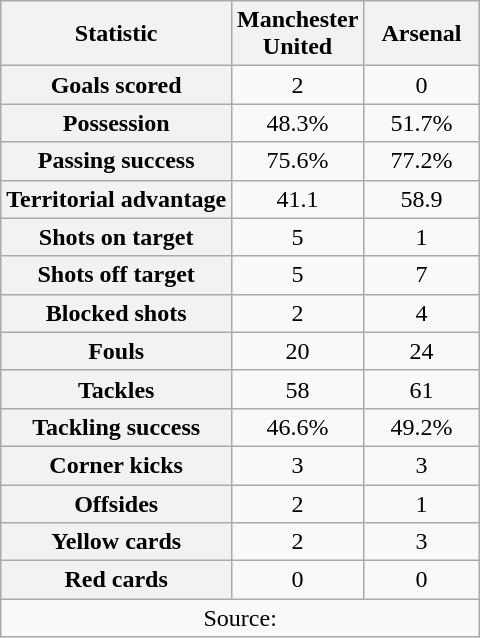<table class="wikitable plainrowheaders" style="text-align:center">
<tr>
<th scope="col">Statistic</th>
<th scope="col" style="width:70px">Manchester United</th>
<th scope="col" style="width:70px">Arsenal</th>
</tr>
<tr>
<th scope=row>Goals scored</th>
<td>2</td>
<td>0</td>
</tr>
<tr>
<th scope=row>Possession</th>
<td>48.3%</td>
<td>51.7%</td>
</tr>
<tr>
<th scope=row>Passing success</th>
<td>75.6%</td>
<td>77.2%</td>
</tr>
<tr>
<th scope=row>Territorial advantage</th>
<td>41.1</td>
<td>58.9</td>
</tr>
<tr>
<th scope=row>Shots on target</th>
<td>5</td>
<td>1</td>
</tr>
<tr>
<th scope=row>Shots off target</th>
<td>5</td>
<td>7</td>
</tr>
<tr>
<th scope=row>Blocked shots</th>
<td>2</td>
<td>4</td>
</tr>
<tr>
<th scope=row>Fouls</th>
<td>20</td>
<td>24</td>
</tr>
<tr>
<th scope=row>Tackles</th>
<td>58</td>
<td>61</td>
</tr>
<tr>
<th scope=row>Tackling success</th>
<td>46.6%</td>
<td>49.2%</td>
</tr>
<tr>
<th scope=row>Corner kicks</th>
<td>3</td>
<td>3</td>
</tr>
<tr>
<th scope=row>Offsides</th>
<td>2</td>
<td>1</td>
</tr>
<tr>
<th scope=row>Yellow cards</th>
<td>2</td>
<td>3</td>
</tr>
<tr>
<th scope=row>Red cards</th>
<td>0</td>
<td>0</td>
</tr>
<tr>
<td colspan="3">Source:</td>
</tr>
</table>
